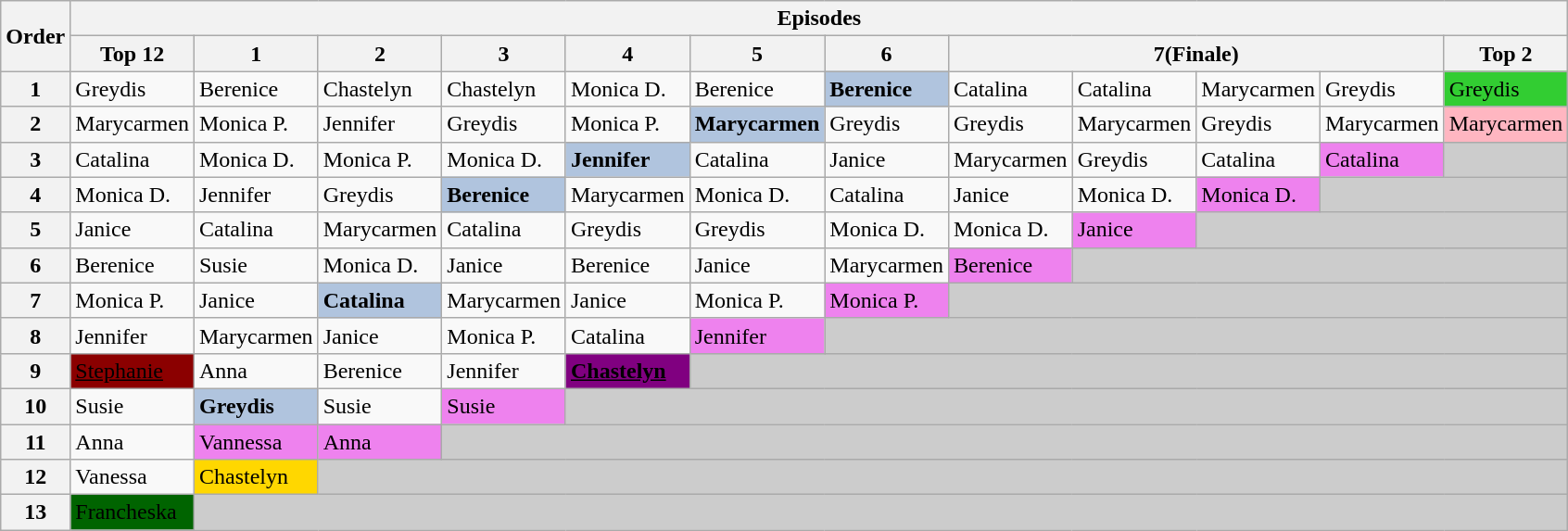<table class="wikitable">
<tr>
<th rowspan=2>Order</th>
<th colspan=13>Episodes</th>
</tr>
<tr>
<th>Top 12</th>
<th>1</th>
<th>2</th>
<th>3</th>
<th width="50">4</th>
<th width="50">5</th>
<th width="50">6</th>
<th colspan=4>7(Finale)</th>
<th bgcolor="Red">Top 2</th>
</tr>
<tr>
<th>1</th>
<td>Greydis</td>
<td>Berenice</td>
<td>Chastelyn</td>
<td>Chastelyn</td>
<td>Monica D.</td>
<td>Berenice</td>
<td bgcolor="lightsteelblue"><strong>Berenice</strong></td>
<td>Catalina</td>
<td>Catalina</td>
<td>Marycarmen</td>
<td>Greydis</td>
<td bgcolor="32CD32">Greydis</td>
</tr>
<tr>
<th>2</th>
<td>Marycarmen</td>
<td>Monica P.</td>
<td>Jennifer</td>
<td>Greydis</td>
<td>Monica P.</td>
<td bgcolor="lightsteelblue"><strong>Marycarmen</strong></td>
<td>Greydis</td>
<td>Greydis</td>
<td>Marycarmen</td>
<td>Greydis</td>
<td>Marycarmen</td>
<td bgcolor="Lightpink">Marycarmen</td>
</tr>
<tr>
<th>3</th>
<td>Catalina</td>
<td>Monica D.</td>
<td>Monica P.</td>
<td>Monica D.</td>
<td bgcolor="lightsteelblue"><strong>Jennifer</strong></td>
<td>Catalina</td>
<td>Janice</td>
<td>Marycarmen</td>
<td>Greydis</td>
<td>Catalina</td>
<td bgcolor="EE82EE">Catalina</td>
<td style="background:#CCCCCC;" colspan="1"></td>
</tr>
<tr>
<th>4</th>
<td>Monica D.</td>
<td>Jennifer</td>
<td>Greydis</td>
<td bgcolor="lightsteelblue"><strong>Berenice</strong></td>
<td>Marycarmen</td>
<td>Monica D.</td>
<td>Catalina</td>
<td>Janice</td>
<td>Monica D.</td>
<td bgcolor="EE82EE">Monica D.</td>
<td style="background:#CCCCCC;" colspan="52"></td>
</tr>
<tr>
<th>5</th>
<td>Janice</td>
<td>Catalina</td>
<td>Marycarmen</td>
<td>Catalina</td>
<td>Greydis</td>
<td>Greydis</td>
<td>Monica D.</td>
<td>Monica D.</td>
<td bgcolor="EE82EE">Janice</td>
<td style="background:#CCCCCC;" colspan="3"></td>
</tr>
<tr>
<th>6</th>
<td>Berenice</td>
<td>Susie</td>
<td>Monica D.</td>
<td>Janice</td>
<td>Berenice</td>
<td>Janice</td>
<td>Marycarmen</td>
<td bgcolor="EE82EE">Berenice</td>
<td style="background:#CCCCCC;" colspan="4"></td>
</tr>
<tr>
<th>7</th>
<td>Monica P.</td>
<td>Janice</td>
<td bgcolor="lightsteelblue"><strong>Catalina</strong></td>
<td>Marycarmen</td>
<td>Janice</td>
<td>Monica P.</td>
<td bgcolor="EE82EE">Monica P.</td>
<td style="background:#CCCCCC;" colspan="5"></td>
</tr>
<tr>
<th>8</th>
<td>Jennifer</td>
<td>Marycarmen</td>
<td>Janice</td>
<td>Monica P.</td>
<td>Catalina</td>
<td bgcolor="EE82EE">Jennifer</td>
<td style="background:#CCCCCC;" colspan="6"></td>
</tr>
<tr>
<th>9</th>
<td bgcolor="darkred"><span><u>Stephanie</u></span></td>
<td>Anna</td>
<td>Berenice</td>
<td>Jennifer</td>
<td bgcolor="purple"><span><u><strong>Chastelyn</strong></u></span></td>
<td style="background:#CCCCCC;" colspan="7"></td>
</tr>
<tr>
<th>10</th>
<td>Susie</td>
<td bgcolor="Lightsteelblue"><strong>Greydis</strong></td>
<td>Susie</td>
<td bgcolor="EE82EE">Susie</td>
<td style="background:#CCCCCC;" colspan="8"></td>
</tr>
<tr>
<th>11</th>
<td>Anna</td>
<td bgcolor="EE82EE">Vannessa</td>
<td bgcolor="EE82EE">Anna</td>
<td style="background:#CCCCCC;" colspan="9"></td>
</tr>
<tr>
<th>12</th>
<td>Vanessa</td>
<td bgcolor="gold">Chastelyn</td>
<td style="background:#CCCCCC;" colspan="10"></td>
</tr>
<tr>
<th>13</th>
<td bgcolor="darkgreen"><span>Francheska</span></td>
<td style="background:#CCCCCC;" colspan="11"></td>
</tr>
</table>
